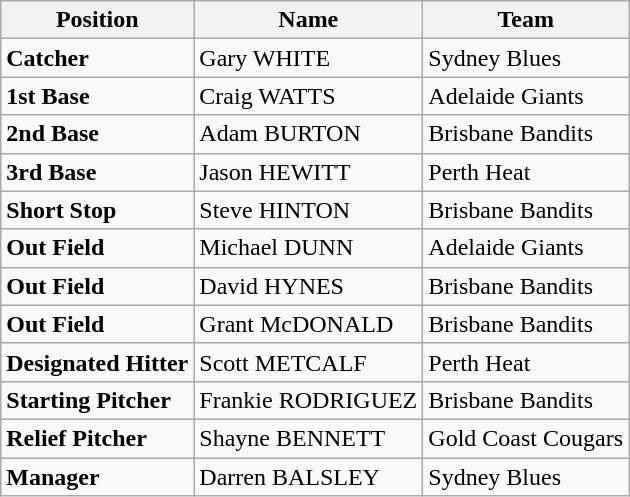<table class="wikitable">
<tr>
<th>Position</th>
<th>Name</th>
<th>Team</th>
</tr>
<tr>
<td><strong>Catcher</strong></td>
<td>Gary WHITE</td>
<td>Sydney Blues</td>
</tr>
<tr>
<td><strong>1st Base</strong></td>
<td>Craig WATTS</td>
<td>Adelaide Giants</td>
</tr>
<tr>
<td><strong>2nd Base</strong></td>
<td>Adam BURTON</td>
<td>Brisbane Bandits</td>
</tr>
<tr>
<td><strong>3rd Base</strong></td>
<td>Jason HEWITT</td>
<td>Perth Heat</td>
</tr>
<tr>
<td><strong>Short Stop</strong></td>
<td>Steve HINTON</td>
<td>Brisbane Bandits</td>
</tr>
<tr>
<td><strong>Out Field</strong></td>
<td>Michael DUNN</td>
<td>Adelaide Giants</td>
</tr>
<tr>
<td><strong>Out Field</strong></td>
<td>David HYNES</td>
<td>Brisbane Bandits</td>
</tr>
<tr>
<td><strong>Out Field</strong></td>
<td>Grant McDONALD</td>
<td>Brisbane Bandits</td>
</tr>
<tr>
<td><strong>Designated Hitter</strong></td>
<td>Scott METCALF</td>
<td>Perth Heat</td>
</tr>
<tr>
<td><strong>Starting Pitcher</strong></td>
<td>Frankie RODRIGUEZ</td>
<td>Brisbane Bandits</td>
</tr>
<tr>
<td><strong>Relief Pitcher</strong></td>
<td>Shayne BENNETT</td>
<td>Gold Coast Cougars</td>
</tr>
<tr>
<td><strong>Manager</strong></td>
<td>Darren BALSLEY</td>
<td>Sydney Blues</td>
</tr>
</table>
